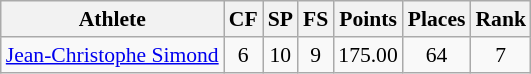<table class="wikitable" border="1" style="font-size:90%">
<tr>
<th>Athlete</th>
<th>CF</th>
<th>SP</th>
<th>FS</th>
<th>Points</th>
<th>Places</th>
<th>Rank</th>
</tr>
<tr align=center>
<td align=left><a href='#'>Jean-Christophe Simond</a></td>
<td>6</td>
<td>10</td>
<td>9</td>
<td>175.00</td>
<td>64</td>
<td>7</td>
</tr>
</table>
